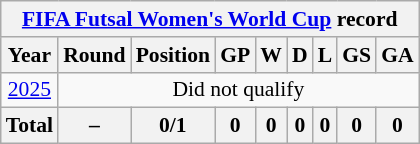<table class="wikitable" style="text-align: center;font-size:90%;">
<tr>
<th colspan=9><a href='#'>FIFA Futsal Women's World Cup</a> record</th>
</tr>
<tr>
<th>Year</th>
<th>Round</th>
<th>Position</th>
<th>GP</th>
<th>W</th>
<th>D</th>
<th>L</th>
<th>GS</th>
<th>GA</th>
</tr>
<tr>
<td> <a href='#'>2025</a></td>
<td colspan=8>Did not qualify</td>
</tr>
<tr>
<th><strong>Total</strong></th>
<th>–</th>
<th><strong>0/1</strong></th>
<th><strong>0</strong></th>
<th><strong>0</strong></th>
<th><strong>0</strong></th>
<th><strong>0</strong></th>
<th><strong>0</strong></th>
<th><strong>0</strong></th>
</tr>
</table>
